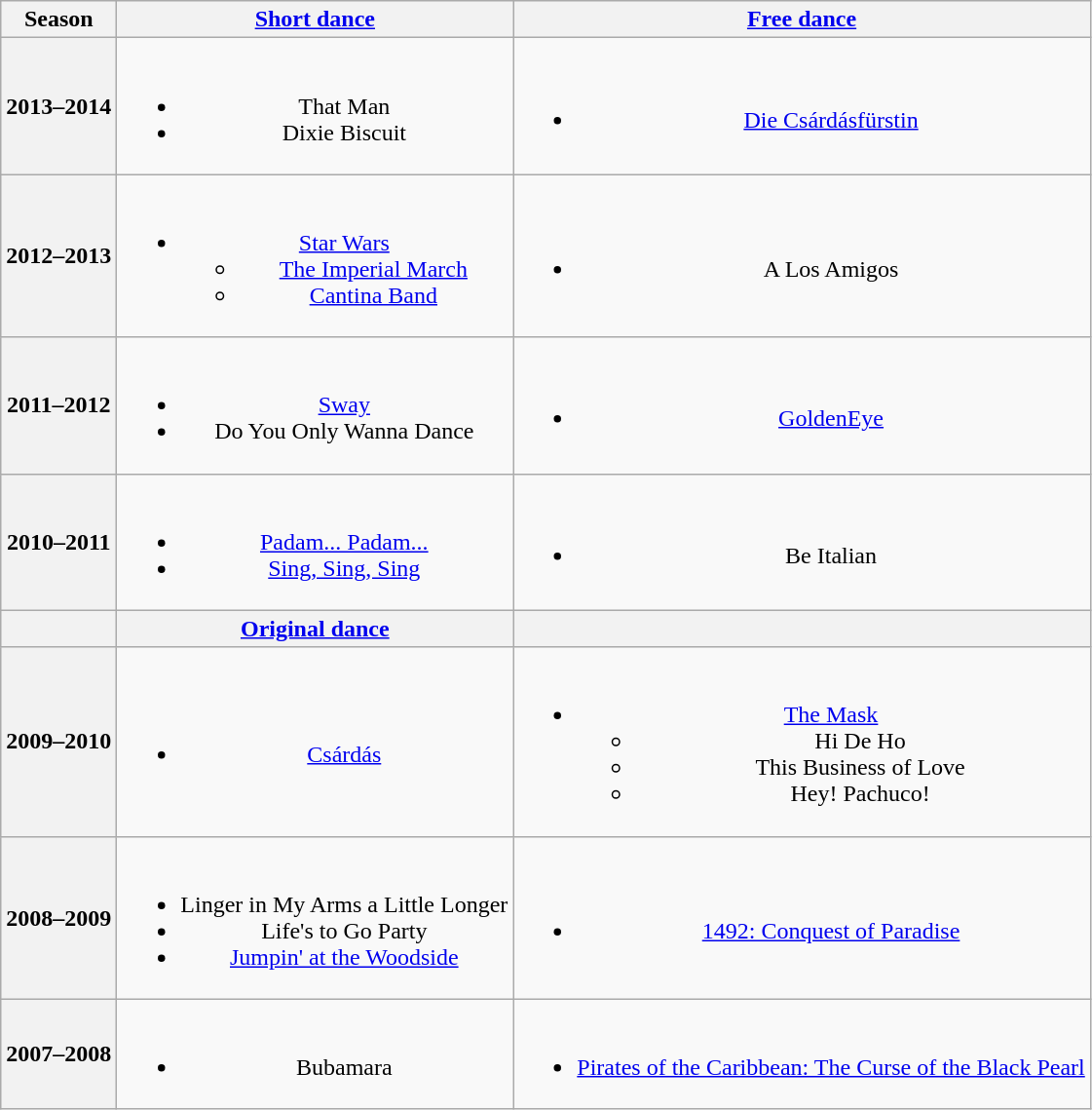<table class="wikitable" style="text-align:center">
<tr>
<th>Season</th>
<th><a href='#'>Short dance</a></th>
<th><a href='#'>Free dance</a></th>
</tr>
<tr>
<th>2013–2014 <br> </th>
<td><br><ul><li> That Man <br></li><li> Dixie Biscuit</li></ul></td>
<td><br><ul><li><a href='#'>Die Csárdásfürstin</a> <br></li></ul></td>
</tr>
<tr>
<th>2012–2013 <br> </th>
<td><br><ul><li><a href='#'>Star Wars</a> <br><ul><li><a href='#'>The Imperial March</a></li><li><a href='#'>Cantina Band</a></li></ul></li></ul></td>
<td><br><ul><li>A Los Amigos <br></li></ul></td>
</tr>
<tr>
<th>2011–2012 <br> </th>
<td><br><ul><li><a href='#'>Sway</a> <br></li><li>Do You Only Wanna Dance <br></li></ul></td>
<td><br><ul><li><a href='#'>GoldenEye</a> <br></li></ul></td>
</tr>
<tr>
<th>2010–2011 <br> </th>
<td><br><ul><li><a href='#'>Padam... Padam...</a> <br></li><li><a href='#'>Sing, Sing, Sing</a></li></ul></td>
<td><br><ul><li>Be Italian <br></li></ul></td>
</tr>
<tr>
<th></th>
<th><a href='#'>Original dance</a></th>
<th></th>
</tr>
<tr>
<th>2009–2010 <br> </th>
<td><br><ul><li><a href='#'>Csárdás</a> <br></li></ul></td>
<td><br><ul><li><a href='#'>The Mask</a><ul><li>Hi De Ho</li><li>This Business of Love</li><li>Hey! Pachuco!</li></ul></li></ul></td>
</tr>
<tr>
<th>2008–2009 <br> </th>
<td><br><ul><li>Linger in My Arms a Little Longer <br></li><li>Life's to Go Party</li><li><a href='#'>Jumpin' at the Woodside</a> <br></li></ul></td>
<td><br><ul><li><a href='#'>1492: Conquest of Paradise</a> <br></li></ul></td>
</tr>
<tr>
<th>2007–2008 <br> </th>
<td><br><ul><li>Bubamara <br></li></ul></td>
<td><br><ul><li><a href='#'>Pirates of the Caribbean: The Curse of the Black Pearl</a> <br></li></ul></td>
</tr>
</table>
